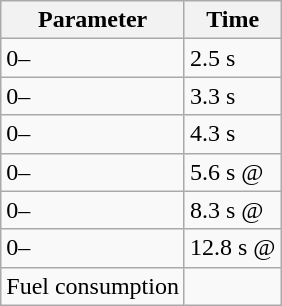<table class="wikitable">
<tr>
<th>Parameter</th>
<th>Time</th>
</tr>
<tr>
<td>0–</td>
<td>2.5 s</td>
</tr>
<tr>
<td>0–</td>
<td>3.3 s</td>
</tr>
<tr>
<td>0–</td>
<td>4.3 s</td>
</tr>
<tr>
<td>0–</td>
<td>5.6 s @ </td>
</tr>
<tr>
<td>0–</td>
<td>8.3 s @ </td>
</tr>
<tr>
<td>0–</td>
<td>12.8 s @ </td>
</tr>
<tr>
<td>Fuel consumption</td>
<td></td>
</tr>
</table>
